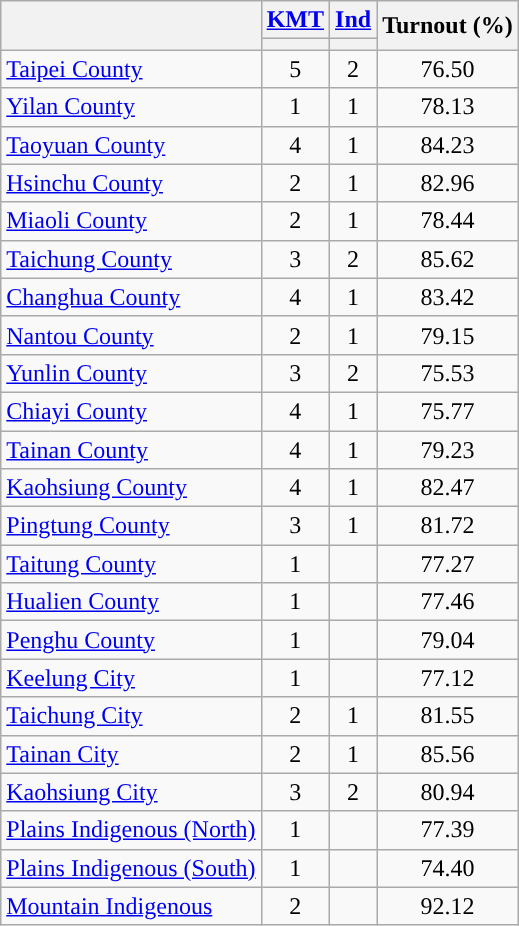<table class="wikitable" style="text-align:center;">
<tr>
<th rowspan="2"></th>
<th><a href='#'>KMT</a></th>
<th><a href='#'>Ind</a></th>
<th rowspan="2">Turnout (%)</th>
</tr>
<tr>
<th style="background:"></th>
<th style="background:"></th>
</tr>
<tr>
<td align="left"><a href='#'>Taipei County</a></td>
<td>5</td>
<td>2</td>
<td>76.50</td>
</tr>
<tr>
<td align="left"><a href='#'>Yilan County</a></td>
<td>1</td>
<td>1</td>
<td>78.13</td>
</tr>
<tr>
<td align="left"><a href='#'>Taoyuan County</a></td>
<td>4</td>
<td>1</td>
<td>84.23</td>
</tr>
<tr>
<td align="left"><a href='#'>Hsinchu County</a></td>
<td>2</td>
<td>1</td>
<td>82.96</td>
</tr>
<tr>
<td align="left"><a href='#'>Miaoli County</a></td>
<td>2</td>
<td>1</td>
<td>78.44</td>
</tr>
<tr>
<td align="left"><a href='#'>Taichung County</a></td>
<td>3</td>
<td>2</td>
<td>85.62</td>
</tr>
<tr>
<td align="left"><a href='#'>Changhua County</a></td>
<td>4</td>
<td>1</td>
<td>83.42</td>
</tr>
<tr>
<td align="left"><a href='#'>Nantou County</a></td>
<td>2</td>
<td>1</td>
<td>79.15</td>
</tr>
<tr>
<td align="left"><a href='#'>Yunlin County</a></td>
<td>3</td>
<td>2</td>
<td>75.53</td>
</tr>
<tr>
<td align="left"><a href='#'>Chiayi County</a></td>
<td>4</td>
<td>1</td>
<td>75.77</td>
</tr>
<tr>
<td align="left"><a href='#'>Tainan County</a></td>
<td>4</td>
<td>1</td>
<td>79.23</td>
</tr>
<tr>
<td align="left"><a href='#'>Kaohsiung County</a></td>
<td>4</td>
<td>1</td>
<td>82.47</td>
</tr>
<tr>
<td align="left"><a href='#'>Pingtung County</a></td>
<td>3</td>
<td>1</td>
<td>81.72</td>
</tr>
<tr>
<td align="left"><a href='#'>Taitung County</a></td>
<td>1</td>
<td></td>
<td>77.27</td>
</tr>
<tr>
<td align="left"><a href='#'>Hualien County</a></td>
<td>1</td>
<td></td>
<td>77.46</td>
</tr>
<tr>
<td align="left"><a href='#'>Penghu County</a></td>
<td>1</td>
<td></td>
<td>79.04</td>
</tr>
<tr>
<td align="left"><a href='#'>Keelung City</a></td>
<td>1</td>
<td></td>
<td>77.12</td>
</tr>
<tr>
<td align="left"><a href='#'>Taichung City</a></td>
<td>2</td>
<td>1</td>
<td>81.55</td>
</tr>
<tr>
<td align="left"><a href='#'>Tainan City</a></td>
<td>2</td>
<td>1</td>
<td>85.56</td>
</tr>
<tr>
<td align="left"><a href='#'>Kaohsiung City</a></td>
<td>3</td>
<td>2</td>
<td>80.94</td>
</tr>
<tr>
<td align="left"><a href='#'>Plains Indigenous (North)</a></td>
<td>1</td>
<td></td>
<td>77.39</td>
</tr>
<tr>
<td align="left"><a href='#'>Plains Indigenous (South)</a></td>
<td>1</td>
<td></td>
<td>74.40</td>
</tr>
<tr>
<td align="left"><a href='#'>Mountain Indigenous</a></td>
<td>2</td>
<td></td>
<td>92.12</td>
</tr>
</table>
